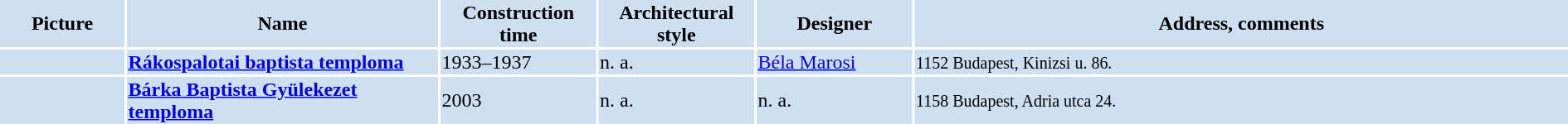<table width="100%">
<tr>
<th bgcolor="#CEDFF2" width="8%">Picture</th>
<th bgcolor="#CEDFF2" width="20%">Name</th>
<th bgcolor="#CEDFF2" width="10%">Construction time</th>
<th bgcolor="#CEDFF2" width="10%">Architectural style</th>
<th bgcolor="#CEDFF2" width="10%">Designer</th>
<th bgcolor="#CEDFF2" width="42%">Address, comments</th>
</tr>
<tr>
<td bgcolor="#CEDFF2"></td>
<td bgcolor="#CEDFF2"><strong><a href='#'>Rákospalotai baptista temploma</a></strong></td>
<td bgcolor="#CEDFF2">1933–1937</td>
<td bgcolor="#CEDFF2">n. a.</td>
<td bgcolor="#CEDFF2"><a href='#'>Béla Marosi</a></td>
<td bgcolor="#CEDFF2"><small>1152 Budapest, Kinizsi u. 86. </small></td>
</tr>
<tr>
<td bgcolor="#CEDFF2"></td>
<td bgcolor="#CEDFF2"><strong><a href='#'>Bárka Baptista Gyülekezet temploma</a></strong></td>
<td bgcolor="#CEDFF2">2003</td>
<td bgcolor="#CEDFF2">n. a.</td>
<td bgcolor="#CEDFF2">n. a.</td>
<td bgcolor="#CEDFF2"><small>1158 Budapest, Adria utca 24. </small></td>
</tr>
</table>
